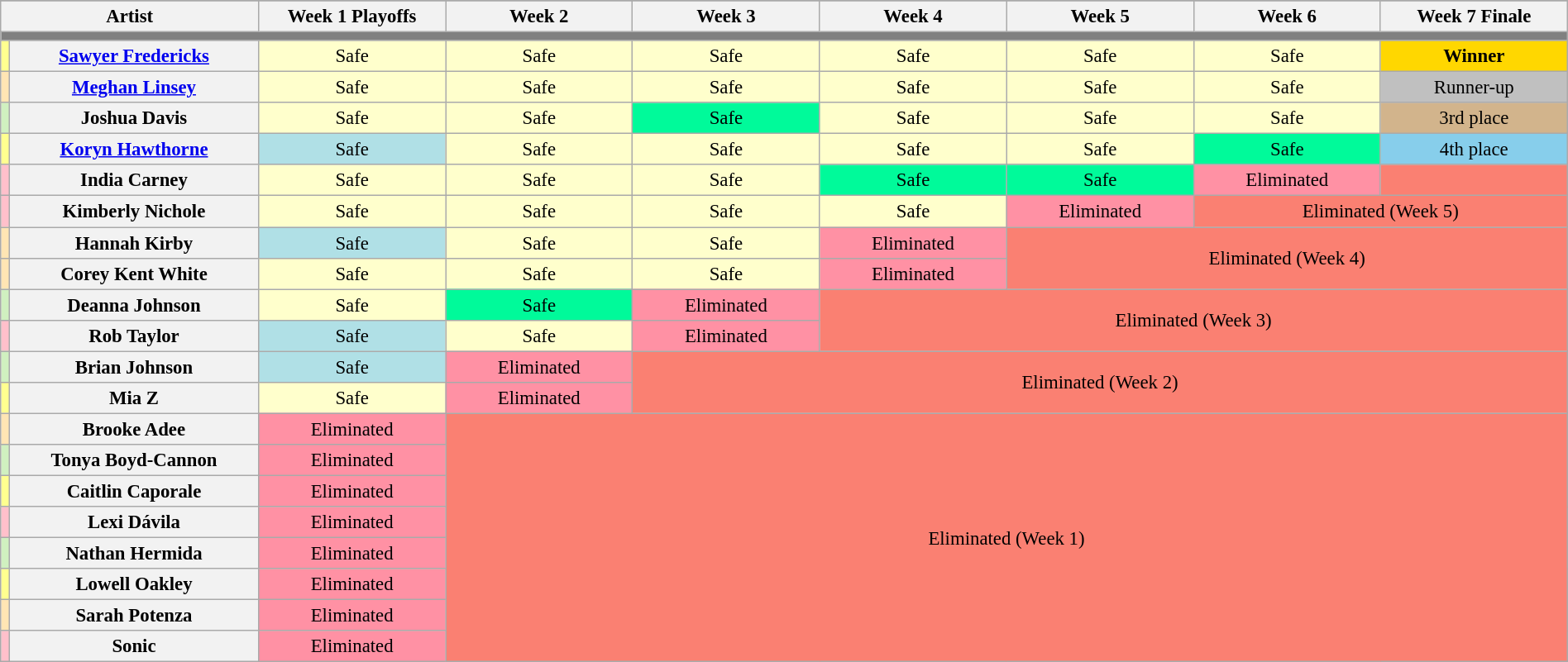<table class="wikitable"  style="text-align:center; font-size:95%; width:100%;">
<tr>
</tr>
<tr>
<th colspan="2">Artist</th>
<th style="width:12%;">Week 1 Playoffs</th>
<th style="width:12%;">Week 2</th>
<th style="width:12%;">Week 3</th>
<th style="width:12%;">Week 4</th>
<th style="width:12%;">Week 5</th>
<th style="width:12%;">Week 6</th>
<th style="width:12%;">Week 7 Finale</th>
</tr>
<tr>
<th colspan="9" style="background:gray;"></th>
</tr>
<tr>
<th style="background:#FFFF90;"></th>
<th><a href='#'>Sawyer Fredericks</a></th>
<td style="background:#ffc;">Safe</td>
<td style="background:#ffc;">Safe</td>
<td style="background:#ffc;">Safe</td>
<td style="background:#ffc;">Safe</td>
<td style="background:#ffc;">Safe</td>
<td style="background:#ffc;">Safe</td>
<th style="background:gold;">Winner</th>
</tr>
<tr>
<th style="background:#ffe5b4;"></th>
<th><a href='#'>Meghan Linsey</a></th>
<td style="background:#ffc;">Safe</td>
<td style="background:#ffc;">Safe</td>
<td style="background:#ffc;">Safe</td>
<td style="background:#ffc;">Safe</td>
<td style="background:#ffc;">Safe</td>
<td style="background:#ffc;">Safe</td>
<td style="background:silver;">Runner-up</td>
</tr>
<tr>
<th style="background:#d0f0c0;"></th>
<th>Joshua Davis</th>
<td style="background:#ffc;">Safe</td>
<td style="background:#ffc;">Safe</td>
<td style="background:#00FA9A;">Safe</td>
<td style="background:#ffc;">Safe</td>
<td style="background:#ffc;">Safe</td>
<td style="background:#ffc;">Safe</td>
<td style="background:tan;">3rd place</td>
</tr>
<tr>
<th style="background:#FFFF90;"></th>
<th><a href='#'>Koryn Hawthorne</a></th>
<td style="background:#B0E0E6;">Safe</td>
<td style="background:#ffc;">Safe</td>
<td style="background:#ffc;">Safe</td>
<td style="background:#ffc;">Safe</td>
<td style="background:#ffc;">Safe</td>
<td style="background:#00FA9A;">Safe</td>
<td style="background:#87ceeb;">4th place</td>
</tr>
<tr>
<th style="background:pink;"></th>
<th>India Carney</th>
<td style="background:#ffc;">Safe</td>
<td style="background:#ffc;">Safe</td>
<td style="background:#ffc;">Safe</td>
<td style="background:#00FA9A;">Safe</td>
<td style="background:#00FA9A;">Safe</td>
<td style="background:#FF91A4;">Eliminated</td>
<td style="background:salmon;"></td>
</tr>
<tr>
<th style="background:pink;"></th>
<th>Kimberly Nichole</th>
<td style="background:#ffc;">Safe</td>
<td style="background:#ffc;">Safe</td>
<td style="background:#ffc;">Safe</td>
<td style="background:#ffc;">Safe</td>
<td style="background:#FF91A4;">Eliminated</td>
<td colspan="2" style="background:salmon;">Eliminated (Week 5)</td>
</tr>
<tr>
<th style="background:#ffe5b4;"></th>
<th style="width:16%;">Hannah Kirby</th>
<td style="background:#B0E0E6;">Safe</td>
<td style="background:#ffc;">Safe</td>
<td style="background:#ffc;">Safe</td>
<td style="background:#FF91A4;">Eliminated</td>
<td rowspan="2" colspan="3" style="background:salmon;">Eliminated (Week 4)</td>
</tr>
<tr>
<th style="background:#ffe5b4;"></th>
<th style="width:16%;">Corey Kent White</th>
<td style="background:#ffc;">Safe</td>
<td style="background:#ffc;">Safe</td>
<td style="background:#ffc;">Safe</td>
<td style="background:#FF91A4;">Eliminated</td>
</tr>
<tr>
<th style="background:#d0f0c0;"></th>
<th>Deanna Johnson</th>
<td style="background:#ffc;">Safe</td>
<td style="background:#00FA9A;">Safe</td>
<td style="background:#FF91A4;">Eliminated</td>
<td rowspan="2" colspan="4" style="background:salmon;">Eliminated (Week 3)</td>
</tr>
<tr>
<th style="background:pink;"></th>
<th style="width:16%;">Rob Taylor</th>
<td style="background:#B0E0E6;">Safe</td>
<td style="background:#ffc;">Safe</td>
<td style="background:#FF91A4;">Eliminated</td>
</tr>
<tr>
<th style="background:#d0f0c0;"></th>
<th>Brian Johnson</th>
<td style="background:#B0E0E6;">Safe</td>
<td style="background:#FF91A4;">Eliminated</td>
<td rowspan="2" colspan="5" style="background:salmon;">Eliminated (Week 2)</td>
</tr>
<tr>
<th style="background:#FFFF90;"></th>
<th style="width:16%;">Mia Z</th>
<td style="background:#ffc;">Safe</td>
<td style="background:#FF91A4;">Eliminated</td>
</tr>
<tr>
<th style="background:#ffe5b4;"></th>
<th>Brooke Adee</th>
<td style="background:#FF91A4;">Eliminated</td>
<td rowspan="8" colspan="6" style="background:salmon;">Eliminated (Week 1)</td>
</tr>
<tr>
<th style="background:#d0f0c0;"></th>
<th style="width:16%;">Tonya Boyd-Cannon</th>
<td style="background:#FF91A4;">Eliminated</td>
</tr>
<tr>
<td style="background:#FFFF90;"></td>
<th>Caitlin Caporale</th>
<td style="background:#FF91A4;">Eliminated</td>
</tr>
<tr>
<th style="background:pink;"></th>
<th>Lexi Dávila</th>
<td style="background:#FF91A4;">Eliminated</td>
</tr>
<tr>
<th style="background:#d0f0c0;"></th>
<th style="width:16%;">Nathan Hermida</th>
<td style="background:#FF91A4;">Eliminated</td>
</tr>
<tr>
<th style="background:#FFFF90;"></th>
<th>Lowell Oakley</th>
<td style="background:#FF91A4;">Eliminated</td>
</tr>
<tr>
<th style="background:#ffe5b4;"></th>
<th style="width:16%;">Sarah Potenza</th>
<td style="background:#FF91A4;">Eliminated</td>
</tr>
<tr>
<th style="background:pink;"></th>
<th style="width:16%;">Sonic</th>
<td style="background:#FF91A4;">Eliminated</td>
</tr>
</table>
